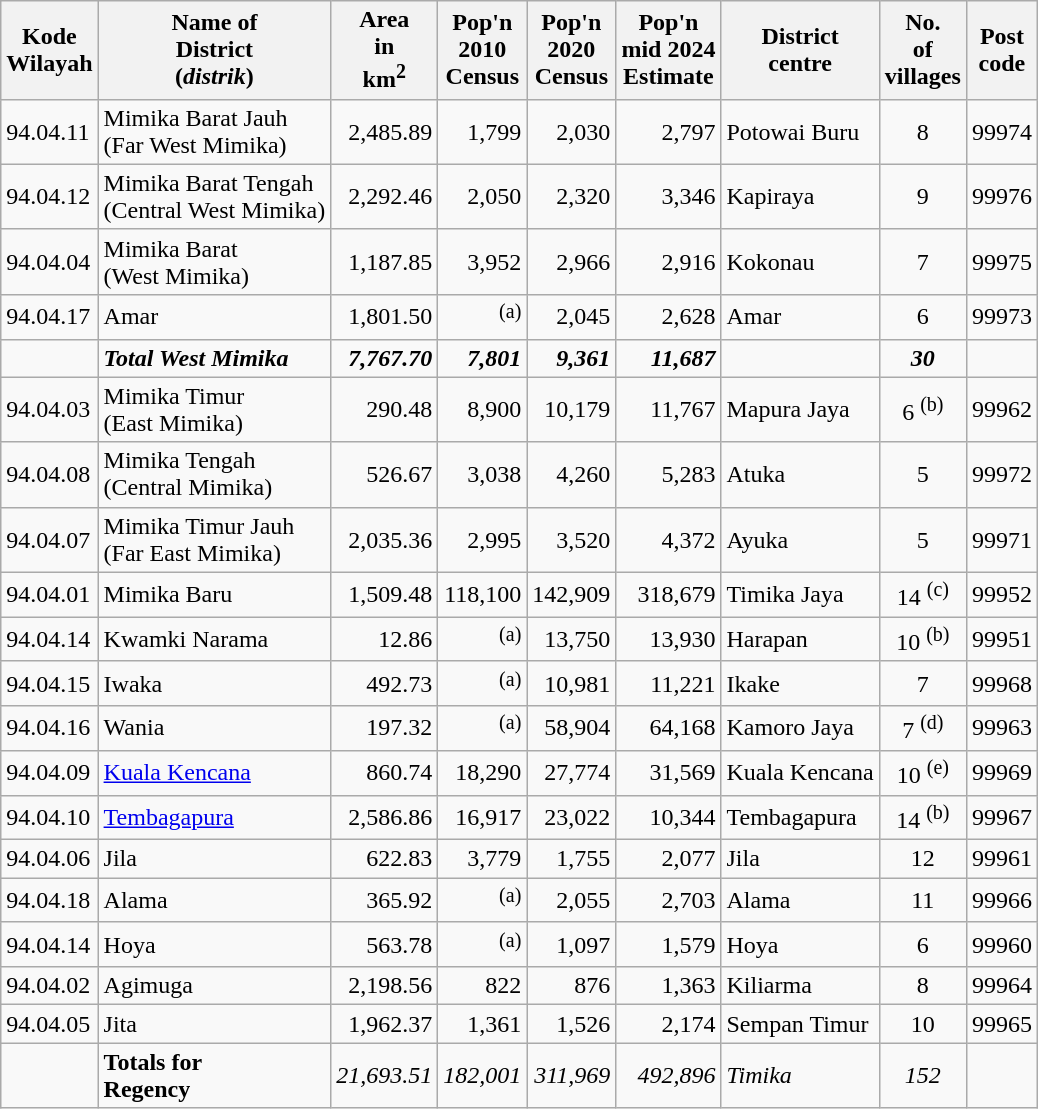<table class="wikitable">
<tr>
<th>Kode <br>Wilayah</th>
<th>Name of<br>District<br>(<em>distrik</em>)</th>
<th>Area <br> in<br>km<sup>2</sup></th>
<th>Pop'n <br>2010<br>Census</th>
<th>Pop'n <br>2020<br> Census</th>
<th>Pop'n <br>mid 2024<br> Estimate</th>
<th>District<br>centre</th>
<th>No.<br>of<br>villages</th>
<th>Post<br>code</th>
</tr>
<tr>
<td>94.04.11</td>
<td>Mimika Barat Jauh <br>(Far West Mimika)</td>
<td align="right">2,485.89</td>
<td align="right">1,799</td>
<td align="right">2,030</td>
<td align="right">2,797</td>
<td>Potowai Buru</td>
<td align="center">8</td>
<td>99974</td>
</tr>
<tr>
<td>94.04.12</td>
<td>Mimika Barat Tengah <br>(Central West Mimika)</td>
<td align="right">2,292.46</td>
<td align="right">2,050</td>
<td align="right">2,320</td>
<td align="right">3,346</td>
<td>Kapiraya</td>
<td align="center">9</td>
<td>99976</td>
</tr>
<tr>
<td>94.04.04</td>
<td>Mimika Barat <br>(West Mimika)</td>
<td align="right">1,187.85</td>
<td align="right">3,952</td>
<td align="right">2,966</td>
<td align="right">2,916</td>
<td>Kokonau</td>
<td align="center">7</td>
<td>99975</td>
</tr>
<tr>
<td>94.04.17</td>
<td>Amar</td>
<td align="right">1,801.50</td>
<td align="right"><sup>(a)</sup></td>
<td align="right">2,045</td>
<td align="right">2,628</td>
<td>Amar</td>
<td align="center">6</td>
<td>99973</td>
</tr>
<tr>
<td></td>
<td><strong><em>Total West Mimika</em></strong></td>
<td align="right"><strong><em>7,767.70</em></strong></td>
<td align="right"><strong><em>7,801</em></strong></td>
<td align="right"><strong><em>9,361</em></strong></td>
<td align="right"><strong><em>11,687</em></strong></td>
<td></td>
<td align="center"><strong><em>30</em></strong></td>
<td></td>
</tr>
<tr>
<td>94.04.03</td>
<td>Mimika Timur <br>(East Mimika)</td>
<td align="right">290.48</td>
<td align="right">8,900</td>
<td align="right">10,179</td>
<td align="right">11,767</td>
<td>Mapura Jaya</td>
<td align="center">6 <sup>(b)</sup></td>
<td>99962</td>
</tr>
<tr>
<td>94.04.08</td>
<td>Mimika Tengah <br>(Central Mimika)</td>
<td align="right">526.67</td>
<td align="right">3,038</td>
<td align="right">4,260</td>
<td align="right">5,283</td>
<td>Atuka</td>
<td align="center">5</td>
<td>99972</td>
</tr>
<tr>
<td>94.04.07</td>
<td>Mimika Timur Jauh <br>(Far East Mimika)</td>
<td align="right">2,035.36</td>
<td align="right">2,995</td>
<td align="right">3,520</td>
<td align="right">4,372</td>
<td>Ayuka</td>
<td align="center">5</td>
<td>99971</td>
</tr>
<tr>
<td>94.04.01</td>
<td>Mimika Baru</td>
<td align="right">1,509.48</td>
<td align="right">118,100</td>
<td align="right">142,909</td>
<td align="right">318,679</td>
<td>Timika Jaya</td>
<td align="center">14 <sup>(c)</sup></td>
<td>99952</td>
</tr>
<tr>
<td>94.04.14</td>
<td>Kwamki Narama</td>
<td align="right">12.86</td>
<td align="right"><sup>(a)</sup></td>
<td align="right">13,750</td>
<td align="right">13,930</td>
<td>Harapan</td>
<td align="center">10 <sup>(b)</sup></td>
<td>99951</td>
</tr>
<tr>
<td>94.04.15</td>
<td>Iwaka</td>
<td align="right">492.73</td>
<td align="right"><sup>(a)</sup></td>
<td align="right">10,981</td>
<td align="right">11,221</td>
<td>Ikake</td>
<td align="center">7</td>
<td>99968</td>
</tr>
<tr>
<td>94.04.16</td>
<td>Wania</td>
<td align="right">197.32</td>
<td align="right"><sup>(a)</sup></td>
<td align="right">58,904</td>
<td align="right">64,168</td>
<td>Kamoro Jaya</td>
<td align="center">7 <sup>(d)</sup></td>
<td>99963</td>
</tr>
<tr>
<td>94.04.09</td>
<td><a href='#'>Kuala Kencana</a></td>
<td align="right">860.74</td>
<td align="right">18,290</td>
<td align="right">27,774</td>
<td align="right">31,569</td>
<td>Kuala Kencana</td>
<td align="center">10 <sup>(e)</sup></td>
<td>99969</td>
</tr>
<tr>
<td>94.04.10</td>
<td><a href='#'>Tembagapura</a></td>
<td align="right">2,586.86</td>
<td align="right">16,917</td>
<td align="right">23,022</td>
<td align="right">10,344</td>
<td>Tembagapura</td>
<td align="center">14 <sup>(b)</sup></td>
<td>99967</td>
</tr>
<tr>
<td>94.04.06</td>
<td>Jila</td>
<td align="right">622.83</td>
<td align="right">3,779</td>
<td align="right">1,755</td>
<td align="right">2,077</td>
<td>Jila</td>
<td align="center">12</td>
<td>99961</td>
</tr>
<tr>
<td>94.04.18</td>
<td>Alama</td>
<td align="right">365.92</td>
<td align="right"><sup>(a)</sup></td>
<td align="right">2,055</td>
<td align="right">2,703</td>
<td>Alama</td>
<td align="center">11</td>
<td>99966</td>
</tr>
<tr>
<td>94.04.14</td>
<td>Hoya</td>
<td align="right">563.78</td>
<td align="right"><sup>(a)</sup></td>
<td align="right">1,097</td>
<td align="right">1,579</td>
<td>Hoya</td>
<td align="center">6</td>
<td>99960</td>
</tr>
<tr>
<td>94.04.02</td>
<td>Agimuga</td>
<td align="right">2,198.56</td>
<td align="right">822</td>
<td align="right">876</td>
<td align="right">1,363</td>
<td>Kiliarma</td>
<td align="center">8</td>
<td>99964</td>
</tr>
<tr>
<td>94.04.05</td>
<td>Jita</td>
<td align="right">1,962.37</td>
<td align="right">1,361</td>
<td align="right">1,526</td>
<td align="right">2,174</td>
<td>Sempan Timur</td>
<td align="center">10</td>
<td>99965</td>
</tr>
<tr>
<td></td>
<td><strong>Totals for<br>Regency</strong></td>
<td align="right"><em>21,693.51</em></td>
<td align="right"><em>182,001</em></td>
<td align="right"><em>311,969</em></td>
<td align="right"><em>492,896</em></td>
<td><em>Timika</em></td>
<td align="center"><em>152</em></td>
<td></td>
</tr>
</table>
